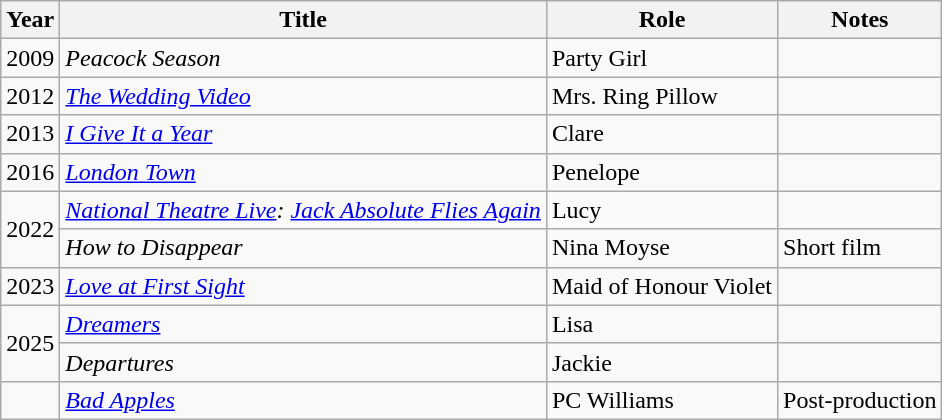<table class="wikitable">
<tr>
<th>Year</th>
<th>Title</th>
<th>Role</th>
<th>Notes</th>
</tr>
<tr>
<td>2009</td>
<td><em>Peacock Season</em></td>
<td>Party Girl</td>
<td></td>
</tr>
<tr>
<td>2012</td>
<td><em><a href='#'>The Wedding Video</a></em></td>
<td>Mrs. Ring Pillow</td>
<td></td>
</tr>
<tr>
<td>2013</td>
<td><em><a href='#'>I Give It a Year</a></em></td>
<td>Clare</td>
<td></td>
</tr>
<tr>
<td>2016</td>
<td><em><a href='#'>London Town</a></em></td>
<td>Penelope</td>
<td></td>
</tr>
<tr>
<td rowspan="2">2022</td>
<td><em><a href='#'>National Theatre Live</a>: <a href='#'>Jack Absolute Flies Again</a></em></td>
<td>Lucy</td>
<td></td>
</tr>
<tr>
<td><em>How to Disappear</em></td>
<td>Nina Moyse</td>
<td>Short film</td>
</tr>
<tr>
<td>2023</td>
<td><em><a href='#'>Love at First Sight</a></em></td>
<td>Maid of Honour Violet</td>
<td></td>
</tr>
<tr>
<td rowspan="2">2025</td>
<td><em><a href='#'>Dreamers</a></em></td>
<td>Lisa</td>
<td></td>
</tr>
<tr>
<td><em>Departures</em></td>
<td>Jackie</td>
<td></td>
</tr>
<tr>
<td></td>
<td><em><a href='#'>Bad Apples</a></em></td>
<td>PC Williams</td>
<td>Post-production</td>
</tr>
</table>
